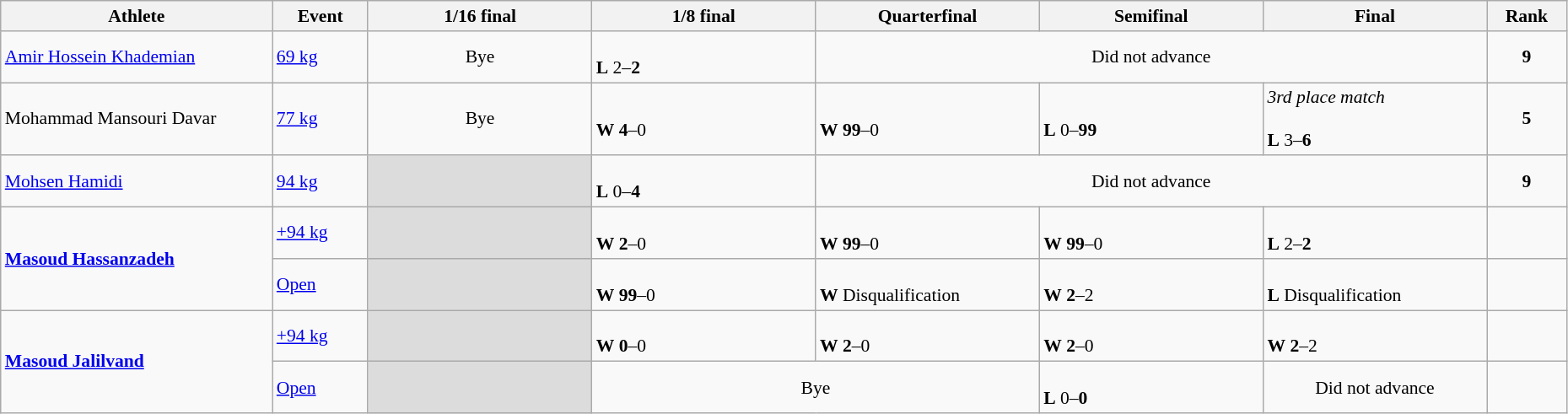<table class="wikitable" width="98%" style="text-align:left; font-size:90%">
<tr>
<th width="17%">Athlete</th>
<th width="6%">Event</th>
<th width="14%">1/16 final</th>
<th width="14%">1/8 final</th>
<th width="14%">Quarterfinal</th>
<th width="14%">Semifinal</th>
<th width="14%">Final</th>
<th width="5%">Rank</th>
</tr>
<tr>
<td><a href='#'>Amir Hossein Khademian</a></td>
<td><a href='#'>69 kg</a></td>
<td align=center>Bye</td>
<td><br><strong>L</strong> 2–<strong>2</strong></td>
<td colspan=3 align=center>Did not advance</td>
<td align=center><strong>9</strong></td>
</tr>
<tr>
<td>Mohammad Mansouri Davar</td>
<td><a href='#'>77 kg</a></td>
<td align=center>Bye</td>
<td><br><strong>W</strong> <strong>4</strong>–0</td>
<td><br><strong>W</strong> <strong>99</strong>–0</td>
<td><br><strong>L</strong> 0–<strong>99</strong></td>
<td><em>3rd place match</em><br><br><strong>L</strong> 3–<strong>6</strong></td>
<td align=center><strong>5</strong></td>
</tr>
<tr>
<td><a href='#'>Mohsen Hamidi</a></td>
<td><a href='#'>94 kg</a></td>
<td bgcolor=#DCDCDC></td>
<td><br><strong>L</strong> 0–<strong>4</strong></td>
<td colspan=3 align=center>Did not advance</td>
<td align=center><strong>9</strong></td>
</tr>
<tr>
<td rowspan=2><strong><a href='#'>Masoud Hassanzadeh</a></strong></td>
<td><a href='#'>+94 kg</a></td>
<td bgcolor=#DCDCDC></td>
<td><br><strong>W</strong> <strong>2</strong>–0</td>
<td><br><strong>W</strong> <strong>99</strong>–0</td>
<td><br><strong>W</strong> <strong>99</strong>–0</td>
<td><br><strong>L</strong> 2–<strong>2</strong></td>
<td align=center></td>
</tr>
<tr>
<td><a href='#'>Open</a></td>
<td bgcolor=#DCDCDC></td>
<td><br><strong>W</strong> <strong>99</strong>–0</td>
<td><br><strong>W</strong> Disqualification</td>
<td><br><strong>W</strong> <strong>2</strong>–2</td>
<td><br><strong>L</strong> Disqualification</td>
<td align=center></td>
</tr>
<tr>
<td rowspan=2><strong><a href='#'>Masoud Jalilvand</a></strong></td>
<td><a href='#'>+94 kg</a></td>
<td bgcolor=#DCDCDC></td>
<td><br><strong>W</strong> <strong>0</strong>–0</td>
<td><br><strong>W</strong> <strong>2</strong>–0</td>
<td><br><strong>W</strong> <strong>2</strong>–0</td>
<td><br><strong>W</strong> <strong>2</strong>–2</td>
<td align=center></td>
</tr>
<tr>
<td><a href='#'>Open</a></td>
<td bgcolor=#DCDCDC></td>
<td colspan=2 align=center>Bye</td>
<td><br><strong>L</strong> 0–<strong>0</strong></td>
<td align=center>Did not advance</td>
<td align=center></td>
</tr>
</table>
